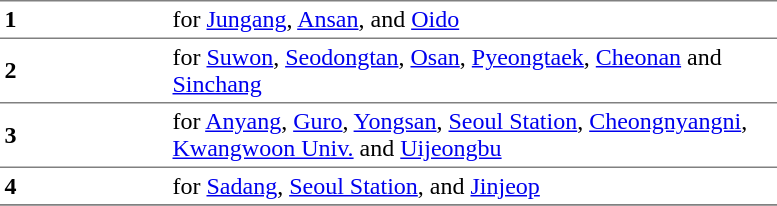<table border="1" style="margin-left: 0.5em"  cellspacing="0" cellpadding="3" frame="hsides" rules="rows">
<tr>
<th align=left width=50>1</th>
<td width=50></td>
<td width=400>for <a href='#'>Jungang</a>, <a href='#'>Ansan</a>, and <a href='#'>Oido</a></td>
</tr>
<tr>
<th align=left>2</th>
<td></td>
<td>for <a href='#'>Suwon</a>, <a href='#'>Seodongtan</a>, <a href='#'>Osan</a>, <a href='#'>Pyeongtaek</a>, <a href='#'>Cheonan</a> and <a href='#'>Sinchang</a></td>
</tr>
<tr>
<th align=left>3</th>
<td></td>
<td>for <a href='#'>Anyang</a>, <a href='#'>Guro</a>, <a href='#'>Yongsan</a>, <a href='#'>Seoul Station</a>, <a href='#'>Cheongnyangni</a>, <a href='#'>Kwangwoon Univ.</a> and <a href='#'>Uijeongbu</a></td>
</tr>
<tr>
<th align=left>4</th>
<td></td>
<td>for <a href='#'>Sadang</a>, <a href='#'>Seoul Station</a>, and <a href='#'>Jinjeop</a></td>
</tr>
<tr>
</tr>
</table>
